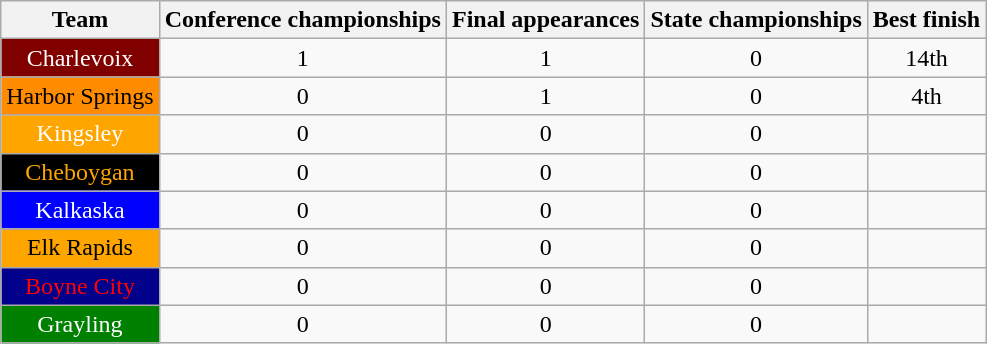<table class="wikitable sortable" style="text-align:center">
<tr>
<th>Team</th>
<th>Conference championships</th>
<th>Final appearances</th>
<th>State championships</th>
<th>Best finish</th>
</tr>
<tr>
<td !align=center style="background:maroon;color:white">Charlevoix</td>
<td>1</td>
<td>1</td>
<td>0</td>
<td>14th</td>
</tr>
<tr>
<td !align=center style="background:darkorange;color:black">Harbor Springs</td>
<td>0</td>
<td>1</td>
<td>0</td>
<td>4th</td>
</tr>
<tr>
<td !align=center style="background:orange;color:white">Kingsley</td>
<td>0</td>
<td>0</td>
<td>0</td>
<td></td>
</tr>
<tr>
<td !align=center style="background:black;color:orange">Cheboygan</td>
<td>0</td>
<td>0</td>
<td>0</td>
<td></td>
</tr>
<tr>
<td !align=center style="background:blue;color:white">Kalkaska</td>
<td>0</td>
<td>0</td>
<td>0</td>
<td></td>
</tr>
<tr>
<td !align=center style="background:orange;color:black">Elk Rapids</td>
<td>0</td>
<td>0</td>
<td>0</td>
<td></td>
</tr>
<tr>
<td !align=center style="background:darkblue;color:red">Boyne City</td>
<td>0</td>
<td>0</td>
<td>0</td>
<td></td>
</tr>
<tr>
<td !align=center style="background:green;color:white">Grayling</td>
<td>0</td>
<td>0</td>
<td>0</td>
<td></td>
</tr>
</table>
